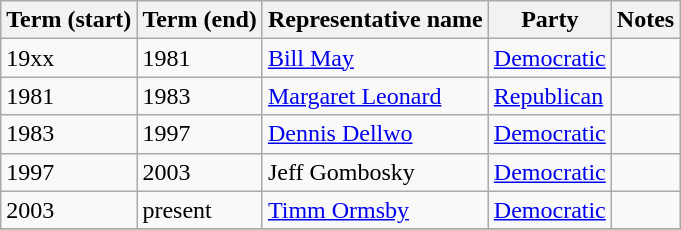<table class="wikitable sortable">
<tr>
<th>Term (start)</th>
<th>Term (end)</th>
<th>Representative name</th>
<th>Party</th>
<th>Notes</th>
</tr>
<tr>
<td>19xx</td>
<td>1981</td>
<td><a href='#'>Bill May</a></td>
<td><a href='#'>Democratic</a></td>
<td></td>
</tr>
<tr>
<td>1981</td>
<td>1983</td>
<td><a href='#'>Margaret Leonard</a></td>
<td><a href='#'>Republican</a></td>
<td></td>
</tr>
<tr>
<td>1983</td>
<td>1997</td>
<td><a href='#'>Dennis Dellwo</a></td>
<td><a href='#'>Democratic</a></td>
<td></td>
</tr>
<tr>
<td>1997</td>
<td>2003</td>
<td>Jeff Gombosky</td>
<td><a href='#'>Democratic</a></td>
<td></td>
</tr>
<tr>
<td>2003</td>
<td>present</td>
<td><a href='#'>Timm Ormsby</a></td>
<td><a href='#'>Democratic</a></td>
<td></td>
</tr>
<tr>
</tr>
</table>
